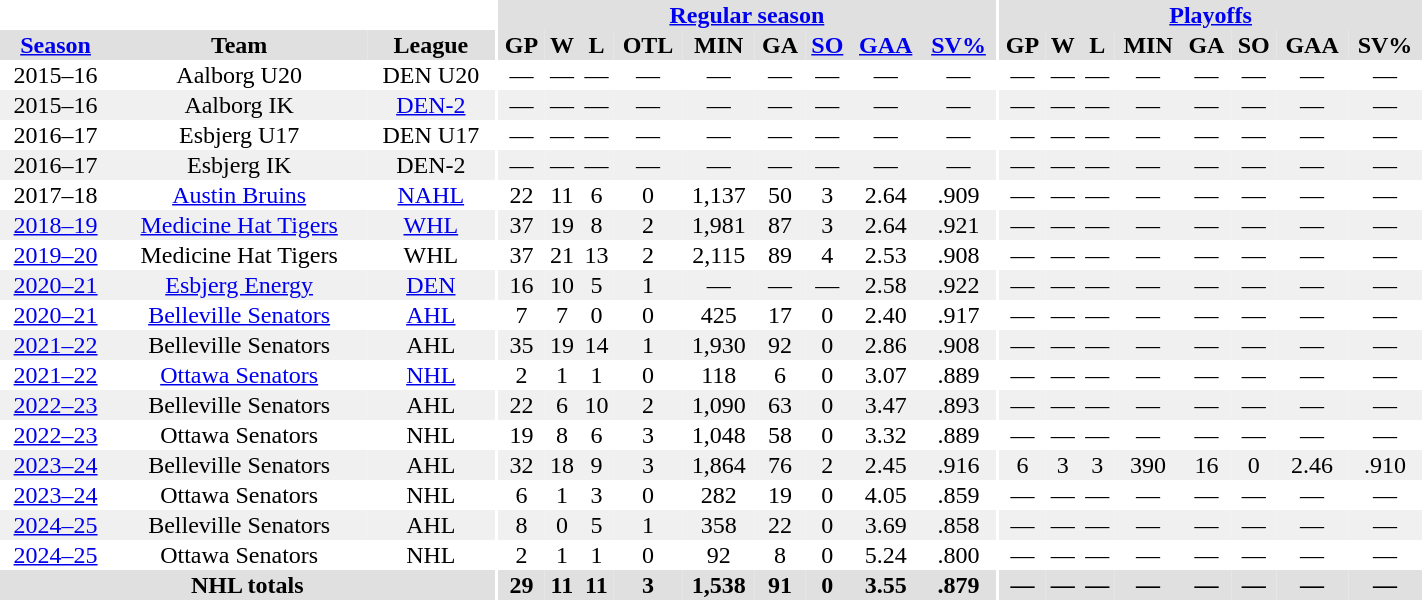<table border="0" cellpadding="1" cellspacing="0" style="width:75%; text-align:center;">
<tr bgcolor="#e0e0e0">
<th colspan="3" bgcolor="#ffffff"></th>
<th rowspan="99" bgcolor="#ffffff"></th>
<th colspan="9" bgcolor="#e0e0e0"><a href='#'>Regular season</a></th>
<th rowspan="99" bgcolor="#ffffff"></th>
<th colspan="8" bgcolor="#e0e0e0"><a href='#'>Playoffs</a></th>
</tr>
<tr bgcolor="#e0e0e0">
<th><a href='#'>Season</a></th>
<th>Team</th>
<th>League</th>
<th>GP</th>
<th>W</th>
<th>L</th>
<th>OTL</th>
<th>MIN</th>
<th>GA</th>
<th><a href='#'>SO</a></th>
<th><a href='#'>GAA</a></th>
<th><a href='#'>SV%</a></th>
<th>GP</th>
<th>W</th>
<th>L</th>
<th>MIN</th>
<th>GA</th>
<th>SO</th>
<th>GAA</th>
<th>SV%</th>
</tr>
<tr>
<td>2015–16</td>
<td>Aalborg U20</td>
<td>DEN U20</td>
<td>—</td>
<td>—</td>
<td>—</td>
<td>—</td>
<td>—</td>
<td>—</td>
<td>—</td>
<td>—</td>
<td>—</td>
<td>—</td>
<td>—</td>
<td>—</td>
<td>—</td>
<td>—</td>
<td>—</td>
<td>—</td>
<td>—</td>
</tr>
<tr bgcolor="#f0f0f0">
<td>2015–16</td>
<td>Aalborg IK</td>
<td><a href='#'>DEN-2</a></td>
<td>—</td>
<td>—</td>
<td>—</td>
<td>—</td>
<td>—</td>
<td>—</td>
<td>—</td>
<td>—</td>
<td>—</td>
<td>—</td>
<td>—</td>
<td>—</td>
<td>—</td>
<td>—</td>
<td>—</td>
<td>—</td>
<td>—</td>
</tr>
<tr>
<td>2016–17</td>
<td>Esbjerg U17</td>
<td>DEN U17</td>
<td>—</td>
<td>—</td>
<td>—</td>
<td>—</td>
<td>—</td>
<td>—</td>
<td>—</td>
<td>—</td>
<td>—</td>
<td>—</td>
<td>—</td>
<td>—</td>
<td>—</td>
<td>—</td>
<td>—</td>
<td>—</td>
<td>—</td>
</tr>
<tr bgcolor="#f0f0f0">
<td>2016–17</td>
<td>Esbjerg IK</td>
<td>DEN-2</td>
<td>—</td>
<td>—</td>
<td>—</td>
<td>—</td>
<td>—</td>
<td>—</td>
<td>—</td>
<td>—</td>
<td>—</td>
<td>—</td>
<td>—</td>
<td>—</td>
<td>—</td>
<td>—</td>
<td>—</td>
<td>—</td>
<td>—</td>
</tr>
<tr>
<td 2017–18 NAHL season>2017–18</td>
<td><a href='#'>Austin Bruins</a></td>
<td><a href='#'>NAHL</a></td>
<td>22</td>
<td>11</td>
<td>6</td>
<td>0</td>
<td>1,137</td>
<td>50</td>
<td>3</td>
<td>2.64</td>
<td>.909</td>
<td>—</td>
<td>—</td>
<td>—</td>
<td>—</td>
<td>—</td>
<td>—</td>
<td>—</td>
<td>—</td>
</tr>
<tr bgcolor="#f0f0f0">
<td><a href='#'>2018–19</a></td>
<td><a href='#'>Medicine Hat Tigers</a></td>
<td><a href='#'>WHL</a></td>
<td>37</td>
<td>19</td>
<td>8</td>
<td>2</td>
<td>1,981</td>
<td>87</td>
<td>3</td>
<td>2.64</td>
<td>.921</td>
<td>—</td>
<td>—</td>
<td>—</td>
<td>—</td>
<td>—</td>
<td>—</td>
<td>—</td>
<td>—</td>
</tr>
<tr>
<td><a href='#'>2019–20</a></td>
<td>Medicine Hat Tigers</td>
<td>WHL</td>
<td>37</td>
<td>21</td>
<td>13</td>
<td>2</td>
<td>2,115</td>
<td>89</td>
<td>4</td>
<td>2.53</td>
<td>.908</td>
<td>—</td>
<td>—</td>
<td>—</td>
<td>—</td>
<td>—</td>
<td>—</td>
<td>—</td>
<td>—</td>
</tr>
<tr bgcolor="#f0f0f0">
<td><a href='#'>2020–21</a></td>
<td><a href='#'>Esbjerg Energy</a></td>
<td><a href='#'>DEN</a></td>
<td>16</td>
<td>10</td>
<td>5</td>
<td>1</td>
<td>—</td>
<td>—</td>
<td>—</td>
<td>2.58</td>
<td>.922</td>
<td>—</td>
<td>—</td>
<td>—</td>
<td>—</td>
<td>—</td>
<td>—</td>
<td>—</td>
<td>—</td>
</tr>
<tr>
<td><a href='#'>2020–21</a></td>
<td><a href='#'>Belleville Senators</a></td>
<td><a href='#'>AHL</a></td>
<td>7</td>
<td>7</td>
<td>0</td>
<td>0</td>
<td>425</td>
<td>17</td>
<td>0</td>
<td>2.40</td>
<td>.917</td>
<td>—</td>
<td>—</td>
<td>—</td>
<td>—</td>
<td>—</td>
<td>—</td>
<td>—</td>
<td>—</td>
</tr>
<tr bgcolor="#f0f0f0">
<td><a href='#'>2021–22</a></td>
<td>Belleville Senators</td>
<td>AHL</td>
<td>35</td>
<td>19</td>
<td>14</td>
<td>1</td>
<td>1,930</td>
<td>92</td>
<td>0</td>
<td>2.86</td>
<td>.908</td>
<td>—</td>
<td>—</td>
<td>—</td>
<td>—</td>
<td>—</td>
<td>—</td>
<td>—</td>
<td>—</td>
</tr>
<tr>
<td><a href='#'>2021–22</a></td>
<td><a href='#'>Ottawa Senators</a></td>
<td><a href='#'>NHL</a></td>
<td>2</td>
<td>1</td>
<td>1</td>
<td>0</td>
<td>118</td>
<td>6</td>
<td>0</td>
<td>3.07</td>
<td>.889</td>
<td>—</td>
<td>—</td>
<td>—</td>
<td>—</td>
<td>—</td>
<td>—</td>
<td>—</td>
<td>—</td>
</tr>
<tr bgcolor="#f0f0f0">
<td><a href='#'>2022–23</a></td>
<td>Belleville Senators</td>
<td>AHL</td>
<td>22</td>
<td>6</td>
<td>10</td>
<td>2</td>
<td>1,090</td>
<td>63</td>
<td>0</td>
<td>3.47</td>
<td>.893</td>
<td>—</td>
<td>—</td>
<td>—</td>
<td>—</td>
<td>—</td>
<td>—</td>
<td>—</td>
<td>—</td>
</tr>
<tr>
<td><a href='#'>2022–23</a></td>
<td>Ottawa Senators</td>
<td>NHL</td>
<td>19</td>
<td>8</td>
<td>6</td>
<td>3</td>
<td>1,048</td>
<td>58</td>
<td>0</td>
<td>3.32</td>
<td>.889</td>
<td>—</td>
<td>—</td>
<td>—</td>
<td>—</td>
<td>—</td>
<td>—</td>
<td>—</td>
<td>—</td>
</tr>
<tr bgcolor="#f0f0f0">
<td><a href='#'>2023–24</a></td>
<td>Belleville Senators</td>
<td>AHL</td>
<td>32</td>
<td>18</td>
<td>9</td>
<td>3</td>
<td>1,864</td>
<td>76</td>
<td>2</td>
<td>2.45</td>
<td>.916</td>
<td>6</td>
<td>3</td>
<td>3</td>
<td>390</td>
<td>16</td>
<td>0</td>
<td>2.46</td>
<td>.910</td>
</tr>
<tr>
<td><a href='#'>2023–24</a></td>
<td>Ottawa Senators</td>
<td>NHL</td>
<td>6</td>
<td>1</td>
<td>3</td>
<td>0</td>
<td>282</td>
<td>19</td>
<td>0</td>
<td>4.05</td>
<td>.859</td>
<td>—</td>
<td>—</td>
<td>—</td>
<td>—</td>
<td>—</td>
<td>—</td>
<td>—</td>
<td>—</td>
</tr>
<tr bgcolor="#f0f0f0">
<td><a href='#'>2024–25</a></td>
<td>Belleville Senators</td>
<td>AHL</td>
<td>8</td>
<td>0</td>
<td>5</td>
<td>1</td>
<td>358</td>
<td>22</td>
<td>0</td>
<td>3.69</td>
<td>.858</td>
<td>—</td>
<td>—</td>
<td>—</td>
<td>—</td>
<td>—</td>
<td>—</td>
<td>—</td>
<td>—</td>
</tr>
<tr>
<td><a href='#'>2024–25</a></td>
<td>Ottawa Senators</td>
<td>NHL</td>
<td>2</td>
<td>1</td>
<td>1</td>
<td>0</td>
<td>92</td>
<td>8</td>
<td>0</td>
<td>5.24</td>
<td>.800</td>
<td>—</td>
<td>—</td>
<td>—</td>
<td>—</td>
<td>—</td>
<td>—</td>
<td>—</td>
<td>—</td>
</tr>
<tr bgcolor="#e0e0e0">
<th colspan="3">NHL totals</th>
<th>29</th>
<th>11</th>
<th>11</th>
<th>3</th>
<th>1,538</th>
<th>91</th>
<th>0</th>
<th>3.55</th>
<th>.879</th>
<th>—</th>
<th>—</th>
<th>—</th>
<th>—</th>
<th>—</th>
<th>—</th>
<th>—</th>
<th>—</th>
</tr>
</table>
